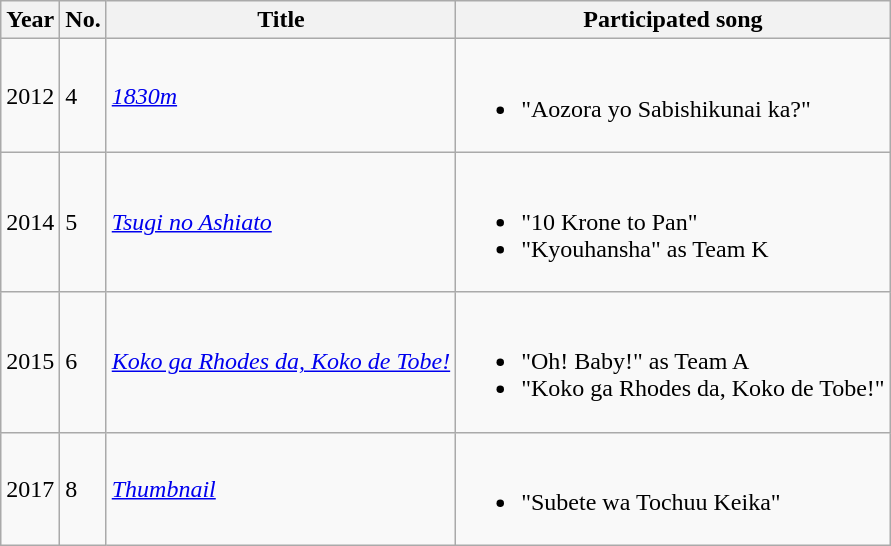<table class="wikitable sortable">
<tr>
<th>Year</th>
<th data-sort-type="number">No.</th>
<th>Title</th>
<th class="unsortable">Participated song</th>
</tr>
<tr>
<td>2012</td>
<td>4</td>
<td><em><a href='#'>1830m</a></em></td>
<td><br><ul><li>"Aozora yo Sabishikunai ka?"</li></ul></td>
</tr>
<tr>
<td>2014</td>
<td>5</td>
<td><em><a href='#'>Tsugi no Ashiato</a></em></td>
<td><br><ul><li>"10 Krone to Pan"</li><li>"Kyouhansha" as Team K</li></ul></td>
</tr>
<tr>
<td>2015</td>
<td>6</td>
<td><em><a href='#'>Koko ga Rhodes da, Koko de Tobe!</a></em></td>
<td><br><ul><li>"Oh! Baby!" as Team A</li><li>"Koko ga Rhodes da, Koko de Tobe!"</li></ul></td>
</tr>
<tr>
<td>2017</td>
<td>8</td>
<td><em><a href='#'>Thumbnail</a></em></td>
<td><br><ul><li>"Subete wa Tochuu Keika"</li></ul></td>
</tr>
</table>
